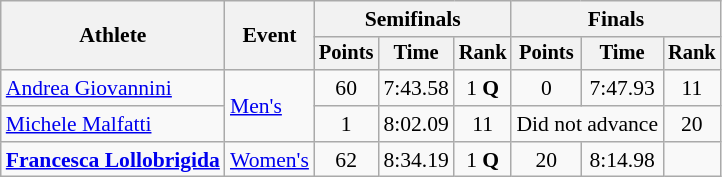<table class=wikitable style=font-size:90%;text-align:center>
<tr>
<th rowspan=2>Athlete</th>
<th rowspan=2>Event</th>
<th colspan=3>Semifinals</th>
<th colspan=3>Finals</th>
</tr>
<tr style="font-size:95%">
<th>Points</th>
<th>Time</th>
<th>Rank</th>
<th>Points</th>
<th>Time</th>
<th>Rank</th>
</tr>
<tr>
<td align=left><a href='#'>Andrea Giovannini</a></td>
<td align=left rowspan=2><a href='#'>Men's</a></td>
<td>60</td>
<td>7:43.58</td>
<td>1 <strong>Q</strong></td>
<td>0</td>
<td>7:47.93</td>
<td>11</td>
</tr>
<tr>
<td align=left><a href='#'>Michele Malfatti</a></td>
<td>1</td>
<td>8:02.09</td>
<td>11</td>
<td colspan=2>Did not advance</td>
<td>20</td>
</tr>
<tr>
<td align=left><strong><a href='#'>Francesca Lollobrigida</a></strong></td>
<td align=left><a href='#'>Women's</a></td>
<td>62</td>
<td>8:34.19</td>
<td>1 <strong>Q</strong></td>
<td>20</td>
<td>8:14.98</td>
<td></td>
</tr>
</table>
